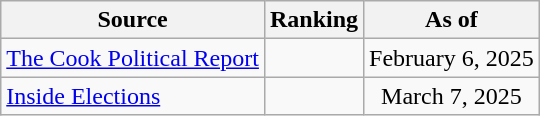<table class="wikitable" style="text-align:center">
<tr>
<th>Source</th>
<th>Ranking</th>
<th>As of</th>
</tr>
<tr>
<td align=left><a href='#'>The Cook Political Report</a></td>
<td></td>
<td>February 6, 2025</td>
</tr>
<tr>
<td align=left><a href='#'>Inside Elections</a></td>
<td></td>
<td>March 7, 2025</td>
</tr>
</table>
